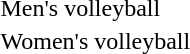<table>
<tr>
<td>Men's volleyball</td>
<td></td>
<td></td>
<td></td>
</tr>
<tr>
<td>Women's volleyball</td>
<td></td>
<td></td>
<td></td>
</tr>
</table>
